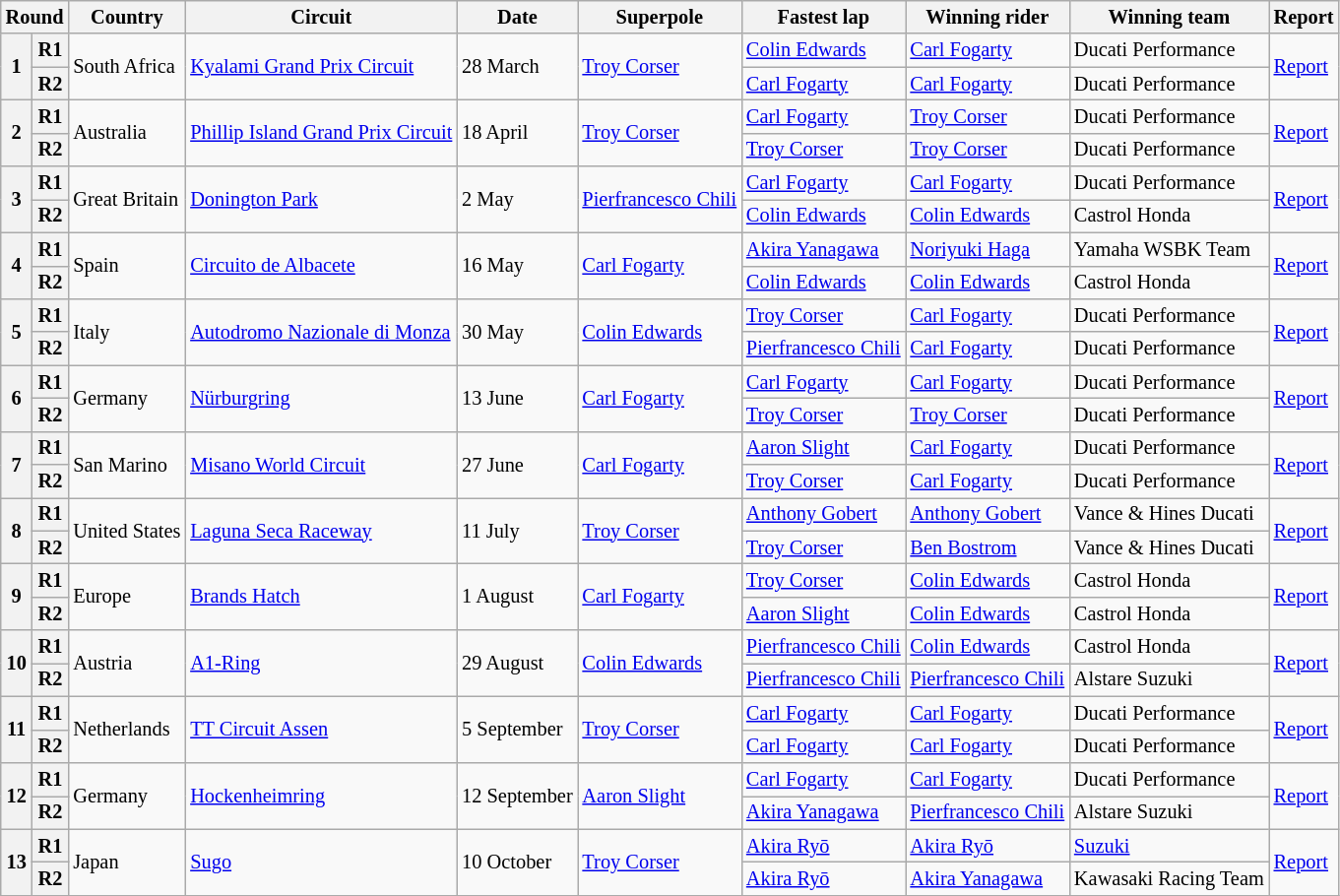<table class="wikitable" style="font-size: 85%">
<tr>
<th colspan=2>Round</th>
<th>Country</th>
<th>Circuit</th>
<th>Date</th>
<th>Superpole</th>
<th>Fastest lap</th>
<th>Winning rider</th>
<th>Winning team</th>
<th>Report</th>
</tr>
<tr>
<th rowspan=2>1</th>
<th>R1</th>
<td rowspan=2> South Africa</td>
<td rowspan=2><a href='#'>Kyalami Grand Prix Circuit</a></td>
<td rowspan=2>28 March</td>
<td rowspan=2> <a href='#'>Troy Corser</a></td>
<td> <a href='#'>Colin Edwards</a></td>
<td> <a href='#'>Carl Fogarty</a></td>
<td>Ducati Performance</td>
<td rowspan=2><a href='#'>Report</a></td>
</tr>
<tr>
<th>R2</th>
<td> <a href='#'>Carl Fogarty</a></td>
<td> <a href='#'>Carl Fogarty</a></td>
<td>Ducati Performance</td>
</tr>
<tr>
<th rowspan=2>2</th>
<th>R1</th>
<td rowspan=2> Australia</td>
<td rowspan=2><a href='#'>Phillip Island Grand Prix Circuit</a></td>
<td rowspan=2>18 April</td>
<td rowspan=2> <a href='#'>Troy Corser</a></td>
<td> <a href='#'>Carl Fogarty</a></td>
<td> <a href='#'>Troy Corser</a></td>
<td>Ducati Performance</td>
<td rowspan=2><a href='#'>Report</a></td>
</tr>
<tr>
<th>R2</th>
<td> <a href='#'>Troy Corser</a></td>
<td> <a href='#'>Troy Corser</a></td>
<td>Ducati Performance</td>
</tr>
<tr>
<th rowspan=2>3</th>
<th>R1</th>
<td rowspan=2> Great Britain</td>
<td rowspan=2><a href='#'>Donington Park</a></td>
<td rowspan=2>2 May</td>
<td rowspan=2> <a href='#'>Pierfrancesco Chili</a></td>
<td> <a href='#'>Carl Fogarty</a></td>
<td> <a href='#'>Carl Fogarty</a></td>
<td>Ducati Performance</td>
<td rowspan=2><a href='#'>Report</a></td>
</tr>
<tr>
<th>R2</th>
<td> <a href='#'>Colin Edwards</a></td>
<td> <a href='#'>Colin Edwards</a></td>
<td>Castrol Honda</td>
</tr>
<tr>
<th rowspan=2>4</th>
<th>R1</th>
<td rowspan=2> Spain</td>
<td rowspan=2><a href='#'>Circuito de Albacete</a></td>
<td rowspan=2>16 May</td>
<td rowspan=2> <a href='#'>Carl Fogarty</a></td>
<td> <a href='#'>Akira Yanagawa</a></td>
<td> <a href='#'>Noriyuki Haga</a></td>
<td>Yamaha WSBK Team</td>
<td rowspan=2><a href='#'>Report</a></td>
</tr>
<tr>
<th>R2</th>
<td> <a href='#'>Colin Edwards</a></td>
<td> <a href='#'>Colin Edwards</a></td>
<td>Castrol Honda</td>
</tr>
<tr>
<th rowspan=2>5</th>
<th>R1</th>
<td rowspan=2> Italy</td>
<td rowspan=2><a href='#'>Autodromo Nazionale di Monza</a></td>
<td rowspan=2>30 May</td>
<td rowspan=2> <a href='#'>Colin Edwards</a></td>
<td> <a href='#'>Troy Corser</a></td>
<td> <a href='#'>Carl Fogarty</a></td>
<td>Ducati Performance</td>
<td rowspan=2><a href='#'>Report</a></td>
</tr>
<tr>
<th>R2</th>
<td> <a href='#'>Pierfrancesco Chili</a></td>
<td> <a href='#'>Carl Fogarty</a></td>
<td>Ducati Performance</td>
</tr>
<tr>
<th rowspan=2>6</th>
<th>R1</th>
<td rowspan=2> Germany</td>
<td rowspan=2><a href='#'>Nürburgring</a></td>
<td rowspan=2>13 June</td>
<td rowspan=2> <a href='#'>Carl Fogarty</a></td>
<td> <a href='#'>Carl Fogarty</a></td>
<td> <a href='#'>Carl Fogarty</a></td>
<td>Ducati Performance</td>
<td rowspan=2><a href='#'>Report</a></td>
</tr>
<tr>
<th>R2</th>
<td> <a href='#'>Troy Corser</a></td>
<td> <a href='#'>Troy Corser</a></td>
<td>Ducati Performance</td>
</tr>
<tr>
<th rowspan=2>7</th>
<th>R1</th>
<td rowspan=2> San Marino</td>
<td rowspan=2><a href='#'>Misano World Circuit</a></td>
<td rowspan=2>27 June</td>
<td rowspan=2> <a href='#'>Carl Fogarty</a></td>
<td> <a href='#'>Aaron Slight</a></td>
<td> <a href='#'>Carl Fogarty</a></td>
<td>Ducati Performance</td>
<td rowspan=2><a href='#'>Report</a></td>
</tr>
<tr>
<th>R2</th>
<td> <a href='#'>Troy Corser</a></td>
<td> <a href='#'>Carl Fogarty</a></td>
<td>Ducati Performance</td>
</tr>
<tr>
<th rowspan=2>8</th>
<th>R1</th>
<td rowspan=2> United States</td>
<td rowspan=2><a href='#'>Laguna Seca Raceway</a></td>
<td rowspan=2>11 July</td>
<td rowspan=2> <a href='#'>Troy Corser</a></td>
<td> <a href='#'>Anthony Gobert</a></td>
<td> <a href='#'>Anthony Gobert</a></td>
<td>Vance & Hines Ducati</td>
<td rowspan=2><a href='#'>Report</a></td>
</tr>
<tr>
<th>R2</th>
<td> <a href='#'>Troy Corser</a></td>
<td> <a href='#'>Ben Bostrom</a></td>
<td>Vance & Hines Ducati</td>
</tr>
<tr>
<th rowspan=2>9</th>
<th>R1</th>
<td rowspan=2> Europe</td>
<td rowspan=2><a href='#'>Brands Hatch</a></td>
<td rowspan=2>1 August</td>
<td rowspan=2> <a href='#'>Carl Fogarty</a></td>
<td> <a href='#'>Troy Corser</a></td>
<td> <a href='#'>Colin Edwards</a></td>
<td>Castrol Honda</td>
<td rowspan=2><a href='#'>Report</a></td>
</tr>
<tr>
<th>R2</th>
<td> <a href='#'>Aaron Slight</a></td>
<td> <a href='#'>Colin Edwards</a></td>
<td>Castrol Honda</td>
</tr>
<tr>
<th rowspan=2>10</th>
<th>R1</th>
<td rowspan=2> Austria</td>
<td rowspan=2><a href='#'>A1-Ring</a></td>
<td rowspan=2>29 August</td>
<td rowspan=2> <a href='#'>Colin Edwards</a></td>
<td> <a href='#'>Pierfrancesco Chili</a></td>
<td> <a href='#'>Colin Edwards</a></td>
<td>Castrol Honda</td>
<td rowspan=2><a href='#'>Report</a></td>
</tr>
<tr>
<th>R2</th>
<td> <a href='#'>Pierfrancesco Chili</a></td>
<td> <a href='#'>Pierfrancesco Chili</a></td>
<td>Alstare Suzuki</td>
</tr>
<tr>
<th rowspan=2>11</th>
<th>R1</th>
<td rowspan=2> Netherlands</td>
<td rowspan=2><a href='#'>TT Circuit Assen</a></td>
<td rowspan=2>5 September</td>
<td rowspan=2> <a href='#'>Troy Corser</a></td>
<td> <a href='#'>Carl Fogarty</a></td>
<td> <a href='#'>Carl Fogarty</a></td>
<td>Ducati Performance</td>
<td rowspan=2><a href='#'>Report</a></td>
</tr>
<tr>
<th>R2</th>
<td> <a href='#'>Carl Fogarty</a></td>
<td> <a href='#'>Carl Fogarty</a></td>
<td>Ducati Performance</td>
</tr>
<tr>
<th rowspan=2>12</th>
<th>R1</th>
<td rowspan=2> Germany</td>
<td rowspan=2><a href='#'>Hockenheimring</a></td>
<td rowspan=2>12 September</td>
<td rowspan=2> <a href='#'>Aaron Slight</a></td>
<td> <a href='#'>Carl Fogarty</a></td>
<td> <a href='#'>Carl Fogarty</a></td>
<td>Ducati Performance</td>
<td rowspan=2><a href='#'>Report</a></td>
</tr>
<tr>
<th>R2</th>
<td> <a href='#'>Akira Yanagawa</a></td>
<td> <a href='#'>Pierfrancesco Chili</a></td>
<td>Alstare Suzuki</td>
</tr>
<tr>
<th rowspan=2>13</th>
<th>R1</th>
<td rowspan=2> Japan</td>
<td rowspan=2><a href='#'>Sugo</a></td>
<td rowspan=2>10 October</td>
<td rowspan=2> <a href='#'>Troy Corser</a></td>
<td> <a href='#'>Akira Ryō</a></td>
<td> <a href='#'>Akira Ryō</a></td>
<td><a href='#'>Suzuki</a></td>
<td rowspan=2><a href='#'>Report</a></td>
</tr>
<tr>
<th>R2</th>
<td> <a href='#'>Akira Ryō</a></td>
<td> <a href='#'>Akira Yanagawa</a></td>
<td>Kawasaki Racing Team</td>
</tr>
<tr>
</tr>
</table>
